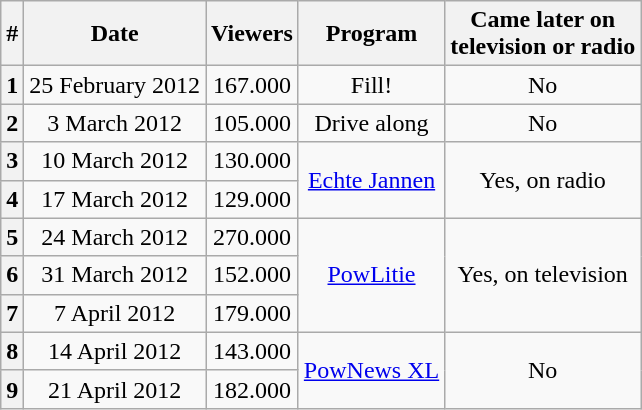<table class="wikitable sortable" style="text-align:center">
<tr>
<th>#</th>
<th>Date</th>
<th>Viewers</th>
<th>Program</th>
<th>Came later on <br> television or radio</th>
</tr>
<tr>
<th>1</th>
<td>25 February 2012</td>
<td>167.000</td>
<td>Fill!</td>
<td>No</td>
</tr>
<tr>
<th>2</th>
<td>3 March 2012</td>
<td>105.000</td>
<td>Drive along</td>
<td>No</td>
</tr>
<tr>
<th>3</th>
<td>10 March 2012</td>
<td>130.000</td>
<td rowspan="2"><a href='#'>Echte Jannen</a></td>
<td rowspan="2">Yes, on radio</td>
</tr>
<tr>
<th>4</th>
<td>17 March 2012</td>
<td>129.000</td>
</tr>
<tr>
<th>5</th>
<td>24 March 2012</td>
<td>270.000</td>
<td rowspan="3"><a href='#'>PowLitie</a></td>
<td rowspan="3">Yes, on television</td>
</tr>
<tr>
<th>6</th>
<td>31 March 2012</td>
<td>152.000</td>
</tr>
<tr>
<th>7</th>
<td>7 April 2012</td>
<td>179.000</td>
</tr>
<tr>
<th>8</th>
<td>14 April 2012</td>
<td>143.000</td>
<td rowspan="2"><a href='#'>PowNews XL</a></td>
<td rowspan="2">No</td>
</tr>
<tr>
<th>9</th>
<td>21 April 2012</td>
<td>182.000</td>
</tr>
</table>
